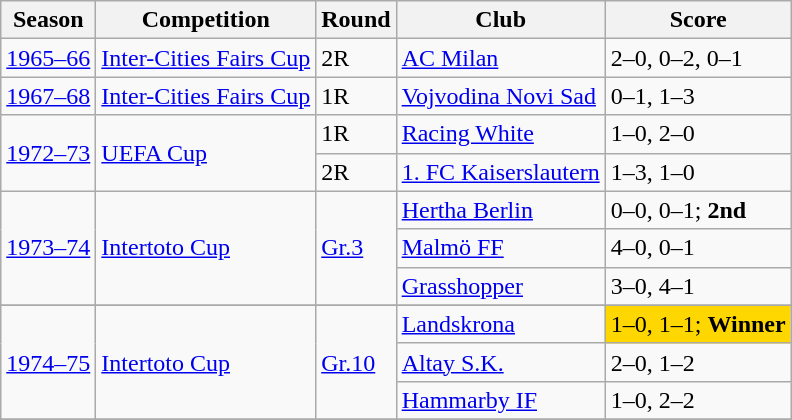<table class="wikitable">
<tr>
<th>Season</th>
<th>Competition</th>
<th>Round</th>
<th>Club</th>
<th>Score</th>
</tr>
<tr>
<td><a href='#'>1965–66</a></td>
<td><a href='#'>Inter-Cities Fairs Cup</a></td>
<td>2R</td>
<td> <a href='#'>AC Milan</a></td>
<td>2–0, 0–2, 0–1</td>
</tr>
<tr>
<td><a href='#'>1967–68</a></td>
<td><a href='#'>Inter-Cities Fairs Cup</a></td>
<td>1R</td>
<td> <a href='#'>Vojvodina Novi Sad</a></td>
<td>0–1, 1–3</td>
</tr>
<tr>
<td rowspan="2"><a href='#'>1972–73</a></td>
<td rowspan="2"><a href='#'>UEFA Cup</a></td>
<td>1R</td>
<td> <a href='#'>Racing White</a></td>
<td>1–0, 2–0</td>
</tr>
<tr>
<td>2R</td>
<td> <a href='#'>1. FC Kaiserslautern</a></td>
<td>1–3, 1–0</td>
</tr>
<tr>
<td rowspan="3"><a href='#'>1973–74</a></td>
<td rowspan="3"><a href='#'>Intertoto Cup</a></td>
<td rowspan="3"><a href='#'>Gr.3</a></td>
<td> <a href='#'>Hertha Berlin</a></td>
<td>0–0, 0–1; <strong>2nd</strong></td>
</tr>
<tr>
<td> <a href='#'>Malmö FF</a></td>
<td>4–0, 0–1</td>
</tr>
<tr>
<td> <a href='#'>Grasshopper</a></td>
<td>3–0, 4–1</td>
</tr>
<tr>
</tr>
<tr>
<td rowspan="3"><a href='#'>1974–75</a></td>
<td rowspan="3"><a href='#'>Intertoto Cup</a></td>
<td rowspan="3"><a href='#'>Gr.10</a></td>
<td> <a href='#'>Landskrona</a></td>
<td bgcolor=gold>1–0, 1–1; <strong>Winner</strong></td>
</tr>
<tr>
<td> <a href='#'>Altay S.K.</a></td>
<td>2–0, 1–2</td>
</tr>
<tr>
<td> <a href='#'>Hammarby IF</a></td>
<td>1–0, 2–2</td>
</tr>
<tr>
</tr>
</table>
